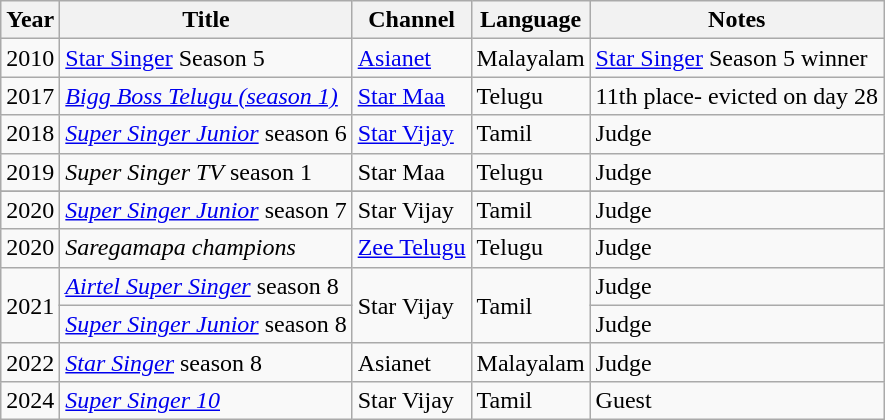<table class="wikitable sortable">
<tr>
<th>Year</th>
<th>Title</th>
<th>Channel</th>
<th>Language</th>
<th>Notes</th>
</tr>
<tr>
<td>2010</td>
<td><a href='#'>Star Singer</a> Season 5</td>
<td><a href='#'>Asianet</a></td>
<td>Malayalam</td>
<td><a href='#'>Star Singer</a> Season 5 winner</td>
</tr>
<tr>
<td>2017</td>
<td><em><a href='#'>Bigg Boss Telugu (season 1)</a></em></td>
<td><a href='#'>Star Maa</a></td>
<td>Telugu</td>
<td>11th place- evicted on day 28</td>
</tr>
<tr>
<td>2018</td>
<td><em><a href='#'>Super Singer Junior</a></em> season 6</td>
<td><a href='#'>Star Vijay</a></td>
<td>Tamil</td>
<td>Judge</td>
</tr>
<tr>
<td>2019</td>
<td><em>Super Singer TV</em> season 1</td>
<td>Star Maa</td>
<td>Telugu</td>
<td>Judge</td>
</tr>
<tr>
</tr>
<tr>
<td>2020</td>
<td><em><a href='#'>Super Singer Junior</a></em> season 7</td>
<td>Star Vijay</td>
<td>Tamil</td>
<td>Judge</td>
</tr>
<tr>
<td>2020</td>
<td><em>Saregamapa champions</em></td>
<td><a href='#'>Zee Telugu</a></td>
<td>Telugu</td>
<td>Judge</td>
</tr>
<tr>
<td rowspan="2">2021</td>
<td><em><a href='#'>Airtel Super Singer</a></em> season 8</td>
<td rowspan="2">Star Vijay</td>
<td rowspan="2">Tamil</td>
<td>Judge</td>
</tr>
<tr>
<td><em><a href='#'>Super Singer Junior</a></em> season 8</td>
<td>Judge</td>
</tr>
<tr>
<td>2022</td>
<td><em><a href='#'>Star Singer</a></em> season 8</td>
<td>Asianet</td>
<td>Malayalam</td>
<td>Judge</td>
</tr>
<tr>
<td>2024</td>
<td><em><a href='#'>Super Singer 10</a></em></td>
<td>Star Vijay</td>
<td>Tamil</td>
<td>Guest</td>
</tr>
</table>
